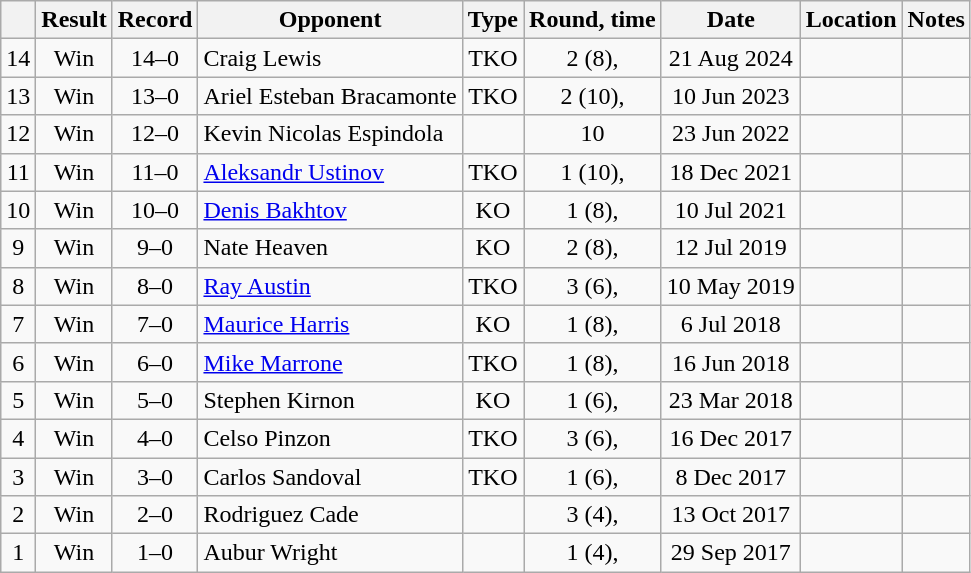<table class="wikitable" style="text-align:center">
<tr>
<th></th>
<th>Result</th>
<th>Record</th>
<th>Opponent</th>
<th>Type</th>
<th>Round, time</th>
<th>Date</th>
<th>Location</th>
<th>Notes</th>
</tr>
<tr>
<td>14</td>
<td>Win</td>
<td>14–0</td>
<td style="text-align:left;">Craig Lewis</td>
<td>TKO</td>
<td>2 (8), </td>
<td>21 Aug 2024</td>
<td style="text-align:left;"></td>
<td></td>
</tr>
<tr>
<td>13</td>
<td>Win</td>
<td>13–0</td>
<td style="text-align:left;">Ariel Esteban Bracamonte</td>
<td>TKO</td>
<td>2 (10), </td>
<td>10 Jun 2023</td>
<td style="text-align:left;"></td>
<td style="text-align:left"></td>
</tr>
<tr>
<td>12</td>
<td>Win</td>
<td>12–0</td>
<td style="text-align:left;">Kevin Nicolas Espindola</td>
<td></td>
<td>10</td>
<td>23 Jun 2022</td>
<td style="text-align:left;"></td>
<td></td>
</tr>
<tr>
<td>11</td>
<td>Win</td>
<td>11–0</td>
<td style="text-align:left;"><a href='#'>Aleksandr Ustinov</a></td>
<td>TKO</td>
<td>1 (10), </td>
<td>18 Dec 2021</td>
<td style="text-align:left;"></td>
<td></td>
</tr>
<tr>
<td>10</td>
<td>Win</td>
<td>10–0</td>
<td style="text-align:left;"><a href='#'>Denis Bakhtov</a></td>
<td>KO</td>
<td>1 (8), </td>
<td>10 Jul 2021</td>
<td style="text-align:left;"></td>
<td></td>
</tr>
<tr>
<td>9</td>
<td>Win</td>
<td>9–0</td>
<td style="text-align:left;">Nate Heaven</td>
<td>KO</td>
<td>2 (8), </td>
<td>12 Jul 2019</td>
<td style="text-align:left;"></td>
<td></td>
</tr>
<tr>
<td>8</td>
<td>Win</td>
<td>8–0</td>
<td style="text-align:left;"><a href='#'>Ray Austin</a></td>
<td>TKO</td>
<td>3 (6), </td>
<td>10 May 2019</td>
<td style="text-align:left;"></td>
<td></td>
</tr>
<tr>
<td>7</td>
<td>Win</td>
<td>7–0</td>
<td style="text-align:left;"><a href='#'>Maurice Harris</a></td>
<td>KO</td>
<td>1 (8), </td>
<td>6 Jul 2018</td>
<td style="text-align:left;"></td>
<td></td>
</tr>
<tr>
<td>6</td>
<td>Win</td>
<td>6–0</td>
<td style="text-align:left;"><a href='#'>Mike Marrone</a></td>
<td>TKO</td>
<td>1 (8), </td>
<td>16 Jun 2018</td>
<td style="text-align:left;"></td>
<td></td>
</tr>
<tr>
<td>5</td>
<td>Win</td>
<td>5–0</td>
<td style="text-align:left;">Stephen Kirnon</td>
<td>KO</td>
<td>1 (6), </td>
<td>23 Mar 2018</td>
<td style="text-align:left;"></td>
<td></td>
</tr>
<tr>
<td>4</td>
<td>Win</td>
<td>4–0</td>
<td style="text-align:left;">Celso Pinzon</td>
<td>TKO</td>
<td>3 (6), </td>
<td>16 Dec 2017</td>
<td style="text-align:left;"></td>
<td></td>
</tr>
<tr>
<td>3</td>
<td>Win</td>
<td>3–0</td>
<td style="text-align:left;">Carlos Sandoval</td>
<td>TKO</td>
<td>1 (6), </td>
<td>8 Dec 2017</td>
<td style="text-align:left;"></td>
<td></td>
</tr>
<tr>
<td>2</td>
<td>Win</td>
<td>2–0</td>
<td style="text-align:left;">Rodriguez Cade</td>
<td></td>
<td>3 (4), </td>
<td>13 Oct 2017</td>
<td style="text-align:left;"></td>
<td></td>
</tr>
<tr>
<td>1</td>
<td>Win</td>
<td>1–0</td>
<td style="text-align:left;">Aubur Wright</td>
<td></td>
<td>1 (4), </td>
<td>29 Sep 2017</td>
<td style="text-align:left;"></td>
<td></td>
</tr>
</table>
